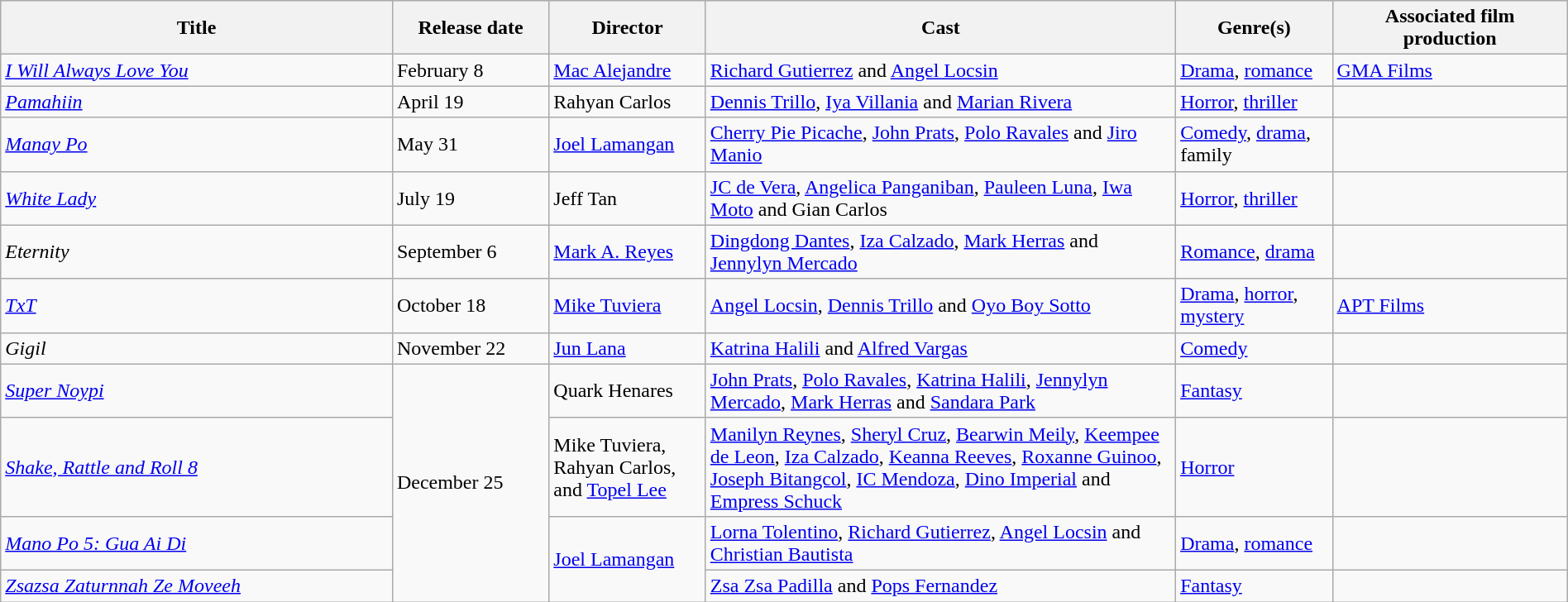<table class="wikitable" style="width:100%;">
<tr>
<th style="width:25%;">Title</th>
<th style="width:10%;">Release date</th>
<th style="width:10%;">Director</th>
<th style="width:30%;">Cast</th>
<th style="width:10%;">Genre(s)</th>
<th style="width:15%;">Associated film production</th>
</tr>
<tr>
<td><em><a href='#'>I Will Always Love You</a></em></td>
<td>February 8</td>
<td><a href='#'>Mac Alejandre</a></td>
<td><a href='#'>Richard Gutierrez</a> and <a href='#'>Angel Locsin</a></td>
<td><a href='#'>Drama</a>, <a href='#'>romance</a></td>
<td><a href='#'>GMA Films</a></td>
</tr>
<tr>
<td><em><a href='#'>Pamahiin</a></em></td>
<td>April 19</td>
<td>Rahyan Carlos</td>
<td><a href='#'>Dennis Trillo</a>, <a href='#'>Iya Villania</a> and <a href='#'>Marian Rivera</a></td>
<td><a href='#'>Horror</a>, <a href='#'>thriller</a></td>
<td></td>
</tr>
<tr>
<td><em><a href='#'>Manay Po</a></em></td>
<td>May 31</td>
<td><a href='#'>Joel Lamangan</a></td>
<td><a href='#'>Cherry Pie Picache</a>, <a href='#'>John Prats</a>, <a href='#'>Polo Ravales</a> and <a href='#'>Jiro Manio</a></td>
<td><a href='#'>Comedy</a>, <a href='#'>drama</a>, family</td>
<td></td>
</tr>
<tr>
<td><em><a href='#'>White Lady</a></em></td>
<td>July 19</td>
<td>Jeff Tan</td>
<td><a href='#'>JC de Vera</a>, <a href='#'>Angelica Panganiban</a>, <a href='#'>Pauleen Luna</a>, <a href='#'>Iwa Moto</a> and Gian Carlos</td>
<td><a href='#'>Horror</a>, <a href='#'>thriller</a></td>
<td></td>
</tr>
<tr>
<td><em>Eternity</em></td>
<td>September 6</td>
<td><a href='#'>Mark A. Reyes</a></td>
<td><a href='#'>Dingdong Dantes</a>, <a href='#'>Iza Calzado</a>, <a href='#'>Mark Herras</a> and <a href='#'>Jennylyn Mercado</a></td>
<td><a href='#'>Romance</a>, <a href='#'>drama</a></td>
<td></td>
</tr>
<tr>
<td><em><a href='#'>TxT</a></em></td>
<td>October 18</td>
<td><a href='#'>Mike Tuviera</a></td>
<td><a href='#'>Angel Locsin</a>, <a href='#'>Dennis Trillo</a> and <a href='#'>Oyo Boy Sotto</a></td>
<td><a href='#'>Drama</a>, <a href='#'>horror</a>, <a href='#'>mystery</a></td>
<td><a href='#'>APT Films</a></td>
</tr>
<tr>
<td><em>Gigil</em></td>
<td>November 22</td>
<td><a href='#'>Jun Lana</a></td>
<td><a href='#'>Katrina Halili</a> and <a href='#'>Alfred Vargas</a></td>
<td><a href='#'>Comedy</a></td>
<td></td>
</tr>
<tr>
<td><em><a href='#'>Super Noypi</a></em></td>
<td rowspan="4">December 25</td>
<td>Quark Henares</td>
<td><a href='#'>John Prats</a>, <a href='#'>Polo Ravales</a>, <a href='#'>Katrina Halili</a>, <a href='#'>Jennylyn Mercado</a>, <a href='#'>Mark Herras</a> and <a href='#'>Sandara Park</a></td>
<td><a href='#'>Fantasy</a></td>
<td></td>
</tr>
<tr>
<td><em><a href='#'>Shake, Rattle and Roll 8</a></em></td>
<td>Mike Tuviera, Rahyan Carlos, and <a href='#'>Topel Lee</a></td>
<td><a href='#'>Manilyn Reynes</a>, <a href='#'>Sheryl Cruz</a>, <a href='#'>Bearwin Meily</a>, <a href='#'>Keempee de Leon</a>, <a href='#'>Iza Calzado</a>, <a href='#'>Keanna Reeves</a>, <a href='#'>Roxanne Guinoo</a>, <a href='#'>Joseph Bitangcol</a>, <a href='#'>IC Mendoza</a>, <a href='#'>Dino Imperial</a> and <a href='#'>Empress Schuck</a></td>
<td><a href='#'>Horror</a></td>
<td></td>
</tr>
<tr>
<td><em><a href='#'>Mano Po 5: Gua Ai Di</a></em></td>
<td rowspan="2"><a href='#'>Joel Lamangan</a></td>
<td><a href='#'>Lorna Tolentino</a>, <a href='#'>Richard Gutierrez</a>, <a href='#'>Angel Locsin</a> and <a href='#'>Christian Bautista</a></td>
<td><a href='#'>Drama</a>, <a href='#'>romance</a></td>
<td></td>
</tr>
<tr>
<td><em><a href='#'>Zsazsa Zaturnnah Ze Moveeh</a></em></td>
<td><a href='#'>Zsa Zsa Padilla</a> and <a href='#'>Pops Fernandez</a></td>
<td><a href='#'>Fantasy</a></td>
<td></td>
</tr>
</table>
